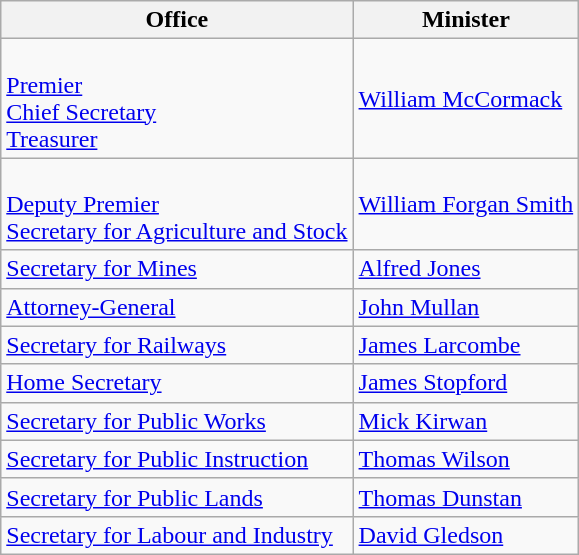<table class="wikitable">
<tr>
<th>Office</th>
<th>Minister</th>
</tr>
<tr>
<td><br><a href='#'>Premier</a><br>
<a href='#'>Chief Secretary</a><br>
<a href='#'>Treasurer</a></td>
<td><a href='#'>William McCormack</a></td>
</tr>
<tr>
<td><br><a href='#'>Deputy Premier</a><br>
<a href='#'>Secretary for Agriculture and Stock</a></td>
<td><a href='#'>William Forgan Smith</a></td>
</tr>
<tr>
<td><a href='#'>Secretary for Mines</a></td>
<td><a href='#'>Alfred Jones</a></td>
</tr>
<tr>
<td><a href='#'>Attorney-General</a></td>
<td><a href='#'>John Mullan</a></td>
</tr>
<tr>
<td><a href='#'>Secretary for Railways</a></td>
<td><a href='#'>James Larcombe</a></td>
</tr>
<tr>
<td><a href='#'>Home Secretary</a></td>
<td><a href='#'>James Stopford</a></td>
</tr>
<tr>
<td><a href='#'>Secretary for Public Works</a></td>
<td><a href='#'>Mick Kirwan</a></td>
</tr>
<tr>
<td><a href='#'>Secretary for Public Instruction</a><br></td>
<td><a href='#'>Thomas Wilson</a></td>
</tr>
<tr>
<td><a href='#'>Secretary for Public Lands</a></td>
<td><a href='#'>Thomas Dunstan</a></td>
</tr>
<tr>
<td><a href='#'>Secretary for Labour and Industry</a></td>
<td><a href='#'>David Gledson</a></td>
</tr>
</table>
